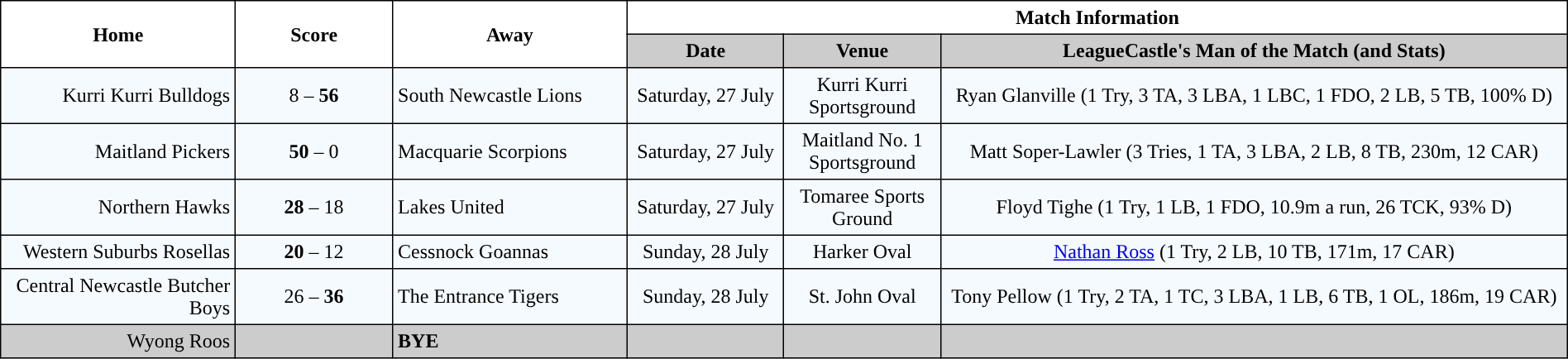<table width="100%" cellspacing="0" cellpadding="4" border="1" style="border-collapse:collapse;  text-align:center;">
<tr>
<th rowspan="2" width="15%">Home</th>
<th rowspan="2" width="10%">Score</th>
<th rowspan="2" width="15%">Away</th>
<th colspan="4">Match Information</th>
</tr>
<tr style="background:#CCCCCC">
<th width="10%">Date</th>
<th width="10%">Venue</th>
<th width="40%">LeagueCastle's Man of the Match (and Stats)</th>
</tr>
<tr style="text-align:center; background:#f5faff;">
<td align="right"> Kurri Kurri Bulldogs</td>
<td>8 – <strong>56</strong></td>
<td align="left"> South Newcastle Lions</td>
<td>Saturday, 27 July</td>
<td>Kurri Kurri Sportsground</td>
<td>Ryan Glanville  (1 Try, 3 TA, 3 LBA, 1 LBC, 1 FDO, 2 LB, 5 TB, 100% D)</td>
</tr>
<tr style="text-align:center; background:#f5faff;">
<td align="right"> Maitland Pickers</td>
<td><strong>50</strong> – 0</td>
<td align="left"> Macquarie Scorpions</td>
<td>Saturday, 27 July</td>
<td>Maitland No. 1 Sportsground</td>
<td>Matt Soper-Lawler  (3 Tries, 1 TA, 3 LBA, 2 LB, 8 TB, 230m, 12 CAR)</td>
</tr>
<tr style="text-align:center; background:#f5faff;">
<td align="right"> Northern Hawks</td>
<td><strong>28</strong> – 18</td>
<td align="left"> Lakes United</td>
<td>Saturday, 27 July</td>
<td>Tomaree Sports Ground</td>
<td>Floyd Tighe  (1 Try, 1 LB, 1 FDO, 10.9m a run, 26 TCK, 93% D)</td>
</tr>
<tr style="text-align:center; background:#f5faff;">
<td align="right"> Western Suburbs Rosellas</td>
<td><strong>20</strong> – 12</td>
<td align="left"> Cessnock Goannas</td>
<td>Sunday, 28 July</td>
<td>Harker Oval</td>
<td><a href='#'>Nathan Ross</a>  (1 Try, 2 LB, 10 TB, 171m, 17 CAR)</td>
</tr>
<tr style="text-align:center; background:#f5faff;">
<td align="right"> Central Newcastle Butcher Boys</td>
<td>26 – <strong>36</strong></td>
<td align="left"> The Entrance Tigers</td>
<td>Sunday, 28 July</td>
<td>St. John Oval</td>
<td>Tony Pellow  (1 Try, 2 TA, 1 TC, 3 LBA, 1 LB, 6 TB, 1 OL, 186m, 19 CAR)</td>
</tr>
<tr style="text-align:center; background:#CCCCCC;">
<td align="right"> Wyong Roos</td>
<td></td>
<td align="left"><strong>BYE</strong></td>
<td></td>
<td></td>
<td></td>
</tr>
</table>
